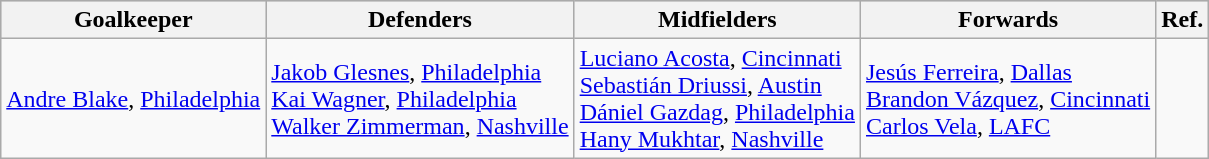<table class="wikitable">
<tr style="background:#cccccc;">
<th>Goalkeeper</th>
<th>Defenders</th>
<th>Midfielders</th>
<th>Forwards</th>
<th>Ref.</th>
</tr>
<tr>
<td> <a href='#'>Andre Blake</a>, <a href='#'>Philadelphia</a></td>
<td> <a href='#'>Jakob Glesnes</a>, <a href='#'>Philadelphia</a><br> <a href='#'>Kai Wagner</a>, <a href='#'>Philadelphia</a><br> <a href='#'>Walker Zimmerman</a>, <a href='#'>Nashville</a></td>
<td> <a href='#'>Luciano Acosta</a>, <a href='#'>Cincinnati</a><br> <a href='#'>Sebastián Driussi</a>, <a href='#'>Austin</a><br> <a href='#'>Dániel Gazdag</a>, <a href='#'>Philadelphia</a><br> <a href='#'>Hany Mukhtar</a>, <a href='#'>Nashville</a></td>
<td> <a href='#'>Jesús Ferreira</a>, <a href='#'>Dallas</a><br> <a href='#'>Brandon Vázquez</a>, <a href='#'>Cincinnati</a><br> <a href='#'>Carlos Vela</a>, <a href='#'>LAFC</a></td>
<td></td>
</tr>
</table>
